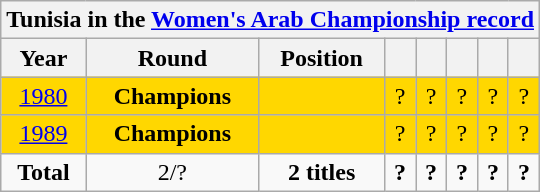<table class="wikitable" style="text-align: center;">
<tr>
<th colspan=10>Tunisia in the <a href='#'>Women's Arab Championship record</a></th>
</tr>
<tr>
<th>Year</th>
<th>Round</th>
<th>Position</th>
<th></th>
<th></th>
<th></th>
<th></th>
<th></th>
</tr>
<tr style="background:gold;">
<td><a href='#'>1980</a></td>
<td><strong>Champions</strong></td>
<td></td>
<td>?</td>
<td>?</td>
<td>?</td>
<td>?</td>
<td>?</td>
</tr>
<tr style="background:gold;">
<td><a href='#'>1989</a></td>
<td><strong>Champions</strong></td>
<td></td>
<td>?</td>
<td>?</td>
<td>?</td>
<td>?</td>
<td>?</td>
</tr>
<tr>
<td><strong>Total </strong></td>
<td>2/?</td>
<td><strong>2 titles</strong></td>
<td><strong>?</strong></td>
<td><strong>?</strong></td>
<td><strong>?</strong></td>
<td><strong>?</strong></td>
<td><strong>?</strong></td>
</tr>
</table>
